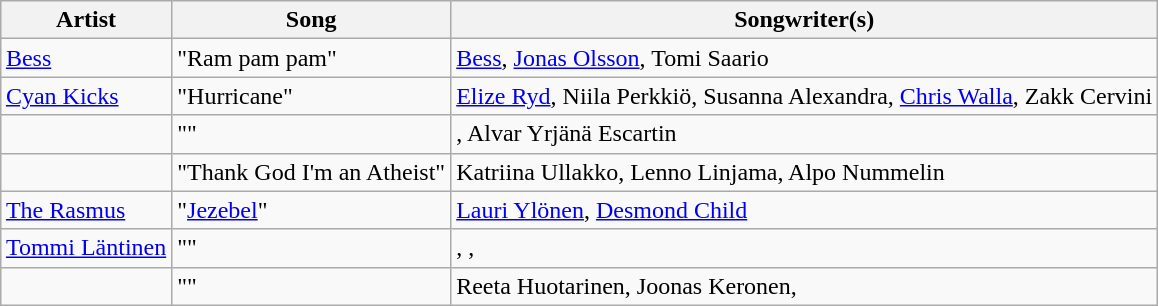<table class="sortable wikitable nowraplinks" style="margin: 1em auto 1em auto;">
<tr>
<th>Artist</th>
<th>Song </th>
<th class="unsortable">Songwriter(s)</th>
</tr>
<tr>
<td><a href='#'>Bess</a></td>
<td>"Ram pam pam"</td>
<td><a href='#'>Bess</a>, <a href='#'>Jonas Olsson</a>, Tomi Saario</td>
</tr>
<tr>
<td><a href='#'>Cyan Kicks</a></td>
<td>"Hurricane"</td>
<td><a href='#'>Elize Ryd</a>, Niila Perkkiö, Susanna Alexandra, <a href='#'>Chris Walla</a>, Zakk Cervini</td>
</tr>
<tr>
<td></td>
<td>""</td>
<td>, Alvar Yrjänä Escartin</td>
</tr>
<tr>
<td></td>
<td>"Thank God I'm an Atheist"</td>
<td>Katriina Ullakko, Lenno Linjama, Alpo Nummelin</td>
</tr>
<tr>
<td data-sort-value="Rasmus, The"><a href='#'>The Rasmus</a></td>
<td>"<a href='#'>Jezebel</a>"</td>
<td><a href='#'>Lauri Ylönen</a>, <a href='#'>Desmond Child</a></td>
</tr>
<tr>
<td><a href='#'>Tommi Läntinen</a></td>
<td>""</td>
<td>, , </td>
</tr>
<tr>
<td></td>
<td>""</td>
<td>Reeta Huotarinen, Joonas Keronen, </td>
</tr>
</table>
